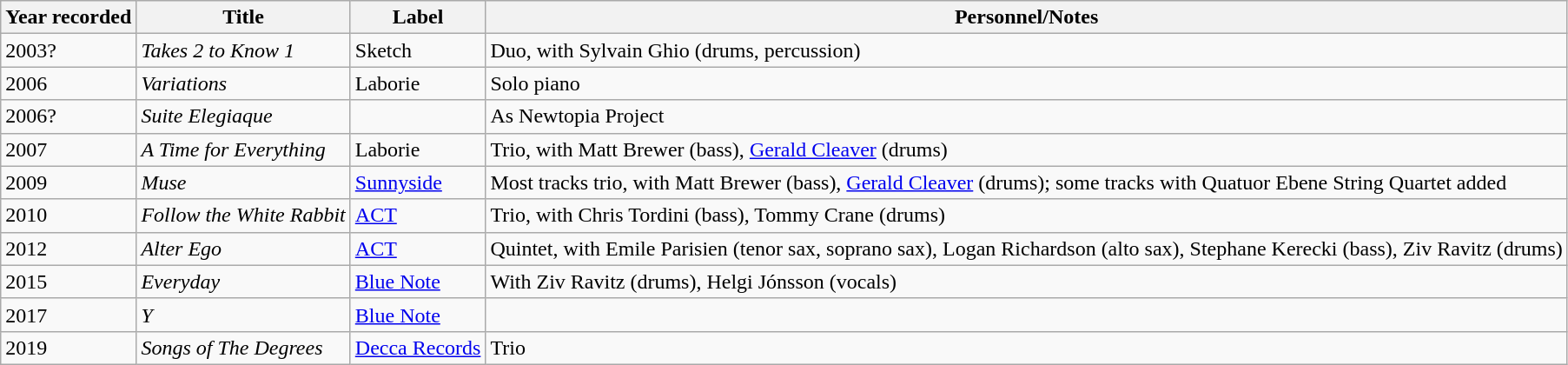<table class="wikitable sortable">
<tr>
<th>Year recorded</th>
<th>Title</th>
<th>Label</th>
<th>Personnel/Notes</th>
</tr>
<tr>
<td>2003?</td>
<td><em>Takes 2 to Know 1</em></td>
<td>Sketch</td>
<td>Duo, with Sylvain Ghio (drums, percussion)</td>
</tr>
<tr>
<td>2006</td>
<td><em>Variations</em></td>
<td>Laborie</td>
<td>Solo piano</td>
</tr>
<tr>
<td>2006?</td>
<td><em>Suite Elegiaque</em></td>
<td></td>
<td>As Newtopia Project</td>
</tr>
<tr>
<td>2007</td>
<td><em>A Time for Everything</em></td>
<td>Laborie</td>
<td>Trio, with Matt Brewer (bass), <a href='#'>Gerald Cleaver</a> (drums)</td>
</tr>
<tr>
<td>2009</td>
<td><em>Muse</em></td>
<td><a href='#'>Sunnyside</a></td>
<td>Most tracks trio, with Matt Brewer (bass), <a href='#'>Gerald Cleaver</a> (drums); some tracks with Quatuor Ebene String Quartet added</td>
</tr>
<tr>
<td>2010</td>
<td><em>Follow the White Rabbit</em></td>
<td><a href='#'>ACT</a></td>
<td>Trio, with Chris Tordini (bass), Tommy Crane (drums)</td>
</tr>
<tr>
<td>2012</td>
<td><em>Alter Ego</em></td>
<td><a href='#'>ACT</a></td>
<td>Quintet, with Emile Parisien (tenor sax, soprano sax), Logan Richardson (alto sax), Stephane Kerecki (bass), Ziv Ravitz (drums)</td>
</tr>
<tr>
<td>2015</td>
<td><em>Everyday</em></td>
<td><a href='#'>Blue Note</a></td>
<td>With Ziv Ravitz (drums), Helgi Jónsson (vocals)</td>
</tr>
<tr>
<td>2017</td>
<td><em>Y</em></td>
<td><a href='#'>Blue Note</a></td>
</tr>
<tr>
<td>2019</td>
<td><em>Songs of The Degrees</em></td>
<td><a href='#'>Decca Records</a></td>
<td>Trio</td>
</tr>
</table>
